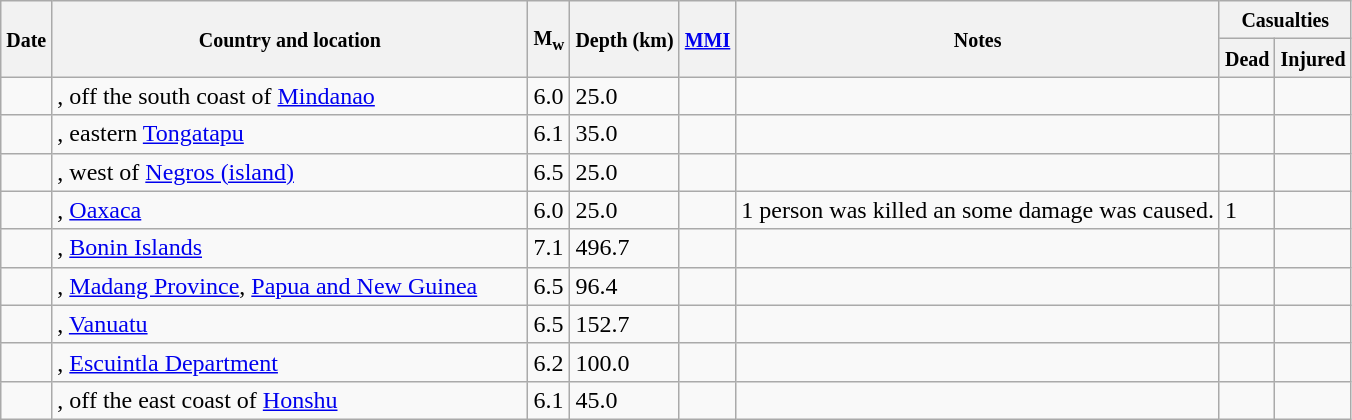<table class="wikitable sortable sort-under" style="border:1px black; margin-left:1em;">
<tr>
<th rowspan="2"><small>Date</small></th>
<th rowspan="2" style="width: 310px"><small>Country and location</small></th>
<th rowspan="2"><small>M<sub>w</sub></small></th>
<th rowspan="2"><small>Depth (km)</small></th>
<th rowspan="2"><small><a href='#'>MMI</a></small></th>
<th rowspan="2" class="unsortable"><small>Notes</small></th>
<th colspan="2"><small>Casualties</small></th>
</tr>
<tr>
<th><small>Dead</small></th>
<th><small>Injured</small></th>
</tr>
<tr>
<td></td>
<td>, off the south coast of <a href='#'>Mindanao</a></td>
<td>6.0</td>
<td>25.0</td>
<td></td>
<td></td>
<td></td>
<td></td>
</tr>
<tr>
<td></td>
<td>, eastern <a href='#'>Tongatapu</a></td>
<td>6.1</td>
<td>35.0</td>
<td></td>
<td></td>
<td></td>
<td></td>
</tr>
<tr>
<td></td>
<td>, west of <a href='#'>Negros (island)</a></td>
<td>6.5</td>
<td>25.0</td>
<td></td>
<td></td>
<td></td>
<td></td>
</tr>
<tr>
<td></td>
<td>, <a href='#'>Oaxaca</a></td>
<td>6.0</td>
<td>25.0</td>
<td></td>
<td>1 person was killed an some damage was caused.</td>
<td>1</td>
<td></td>
</tr>
<tr>
<td></td>
<td>, <a href='#'>Bonin Islands</a></td>
<td>7.1</td>
<td>496.7</td>
<td></td>
<td></td>
<td></td>
<td></td>
</tr>
<tr>
<td></td>
<td>, <a href='#'>Madang Province</a>, <a href='#'>Papua and New Guinea</a></td>
<td>6.5</td>
<td>96.4</td>
<td></td>
<td></td>
<td></td>
<td></td>
</tr>
<tr>
<td></td>
<td>, <a href='#'>Vanuatu</a></td>
<td>6.5</td>
<td>152.7</td>
<td></td>
<td></td>
<td></td>
<td></td>
</tr>
<tr>
<td></td>
<td>, <a href='#'>Escuintla Department</a></td>
<td>6.2</td>
<td>100.0</td>
<td></td>
<td></td>
<td></td>
<td></td>
</tr>
<tr>
<td></td>
<td>, off the east coast of <a href='#'>Honshu</a></td>
<td>6.1</td>
<td>45.0</td>
<td></td>
<td></td>
<td></td>
<td></td>
</tr>
</table>
